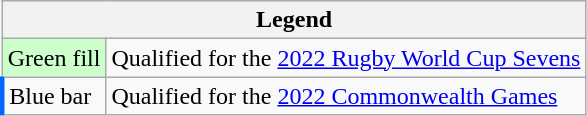<table class="wikitable">
<tr>
<th colspan=2>Legend</th>
</tr>
<tr>
<td bgcolor="ccffcc">Green fill</td>
<td>Qualified for the <a href='#'>2022 Rugby World Cup Sevens</a></td>
</tr>
<tr>
<td style="border-left:3px solid #06f;">Blue bar</td>
<td>Qualified for the <a href='#'>2022 Commonwealth Games</a></td>
</tr>
</table>
